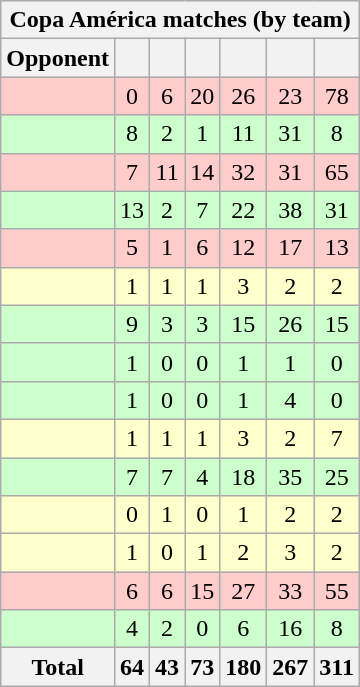<table class="wikitable sortable" style="text-align: center;">
<tr>
<th colspan=7>Copa América matches (by team)</th>
</tr>
<tr>
<th>Opponent</th>
<th></th>
<th></th>
<th></th>
<th></th>
<th></th>
<th></th>
</tr>
<tr bgcolor=#FFCCCC>
<td align="left"></td>
<td>0</td>
<td>6</td>
<td>20</td>
<td>26</td>
<td>23</td>
<td>78</td>
</tr>
<tr bgcolor=#CCFFCC>
<td align="left"></td>
<td>8</td>
<td>2</td>
<td>1</td>
<td>11</td>
<td>31</td>
<td>8</td>
</tr>
<tr bgcolor=#FFCCCC>
<td align="left"></td>
<td>7</td>
<td>11</td>
<td>14</td>
<td>32</td>
<td>31</td>
<td>65</td>
</tr>
<tr bgcolor=#CCFFCC>
<td align="left"></td>
<td>13</td>
<td>2</td>
<td>7</td>
<td>22</td>
<td>38</td>
<td>31</td>
</tr>
<tr bgcolor=#FFCCCC>
<td align="left"></td>
<td>5</td>
<td>1</td>
<td>6</td>
<td>12</td>
<td>17</td>
<td>13</td>
</tr>
<tr bgcolor=#FFFFCC>
<td align="left"></td>
<td>1</td>
<td>1</td>
<td>1</td>
<td>3</td>
<td>2</td>
<td>2</td>
</tr>
<tr bgcolor=#CCFFCC>
<td align="left"></td>
<td>9</td>
<td>3</td>
<td>3</td>
<td>15</td>
<td>26</td>
<td>15</td>
</tr>
<tr bgcolor=#CCFFCC>
<td align="left"></td>
<td>1</td>
<td>0</td>
<td>0</td>
<td>1</td>
<td>1</td>
<td>0</td>
</tr>
<tr bgcolor=#CCFFCC>
<td align="left"></td>
<td>1</td>
<td>0</td>
<td>0</td>
<td>1</td>
<td>4</td>
<td>0</td>
</tr>
<tr bgcolor=#FFFFCC>
<td align="left"></td>
<td>1</td>
<td>1</td>
<td>1</td>
<td>3</td>
<td>2</td>
<td>7</td>
</tr>
<tr bgcolor=#CCFFCC>
<td align="left"></td>
<td>7</td>
<td>7</td>
<td>4</td>
<td>18</td>
<td>35</td>
<td>25</td>
</tr>
<tr bgcolor=#FFFFCC>
<td align="left"></td>
<td>0</td>
<td>1</td>
<td>0</td>
<td>1</td>
<td>2</td>
<td>2</td>
</tr>
<tr bgcolor=#FFFFCC>
<td align="left"></td>
<td>1</td>
<td>0</td>
<td>1</td>
<td>2</td>
<td>3</td>
<td>2</td>
</tr>
<tr bgcolor=#FFCCCC>
<td align="left"></td>
<td>6</td>
<td>6</td>
<td>15</td>
<td>27</td>
<td>33</td>
<td>55</td>
</tr>
<tr bgcolor=#CCFFCC>
<td align="left"></td>
<td>4</td>
<td>2</td>
<td>0</td>
<td>6</td>
<td>16</td>
<td>8</td>
</tr>
<tr>
<th align="left">Total</th>
<th>64</th>
<th>43</th>
<th>73</th>
<th>180</th>
<th>267</th>
<th>311</th>
</tr>
</table>
